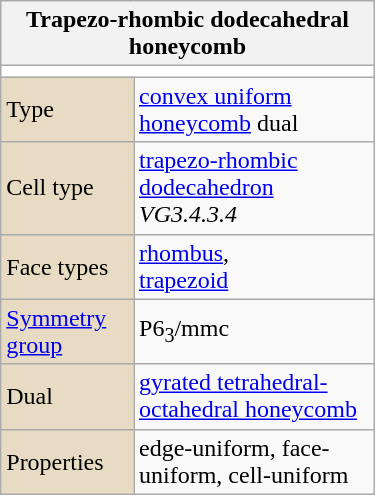<table class="wikitable" align="right" style="margin-left:10px" width="250">
<tr>
<th bgcolor=#e7dcc3 colspan=2>Trapezo-rhombic dodecahedral honeycomb</th>
</tr>
<tr>
<td bgcolor=#ffffff align=center colspan=2></td>
</tr>
<tr>
<td bgcolor=#e7dcc3>Type</td>
<td><a href='#'>convex uniform honeycomb</a> dual</td>
</tr>
<tr>
<td bgcolor=#e7dcc3>Cell type</td>
<td><a href='#'>trapezo-rhombic dodecahedron</a> <em>VG3.4.3.4</em><br></td>
</tr>
<tr>
<td bgcolor=#e7dcc3>Face types</td>
<td><a href='#'>rhombus</a>,<br><a href='#'>trapezoid</a></td>
</tr>
<tr>
<td bgcolor=#e7dcc3><a href='#'>Symmetry group</a></td>
<td>P6<sub>3</sub>/mmc</td>
</tr>
<tr>
<td bgcolor=#e7dcc3>Dual</td>
<td><a href='#'>gyrated tetrahedral-octahedral honeycomb</a></td>
</tr>
<tr>
<td bgcolor=#e7dcc3>Properties</td>
<td>edge-uniform, face-uniform, cell-uniform</td>
</tr>
</table>
